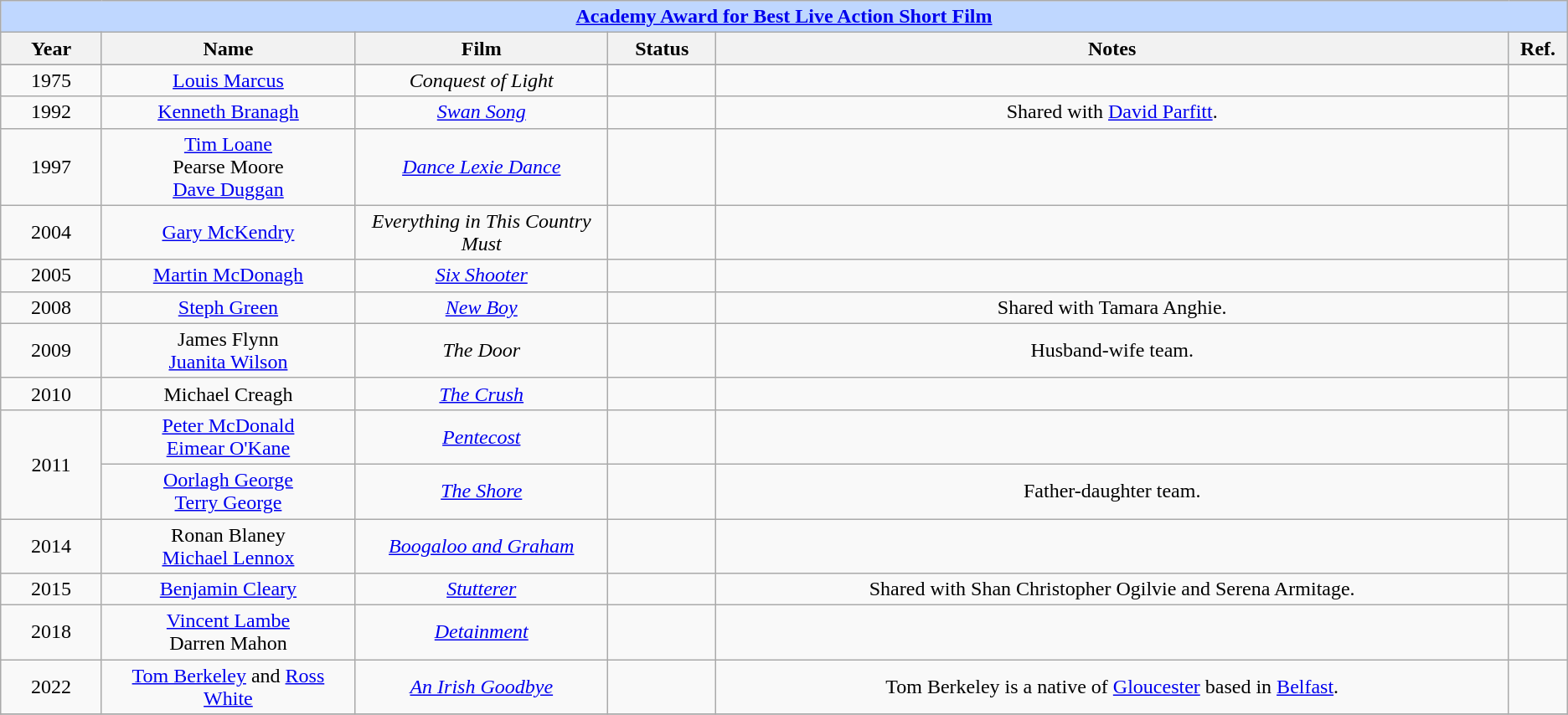<table class="wikitable" style="text-align: center">
<tr ---- bgcolor="#bfd7ff">
<td colspan=6 align=center><strong><a href='#'>Academy Award for Best Live Action Short Film</a></strong></td>
</tr>
<tr ---- bgcolor="#ebf5ff">
<th width="75">Year</th>
<th width="200">Name</th>
<th width="200">Film</th>
<th width="80">Status</th>
<th width="650">Notes</th>
<th width="40">Ref.</th>
</tr>
<tr>
</tr>
<tr>
<td>1975</td>
<td><a href='#'>Louis Marcus</a></td>
<td><em>Conquest of Light</em></td>
<td></td>
<td></td>
<td></td>
</tr>
<tr>
<td>1992</td>
<td><a href='#'>Kenneth Branagh</a></td>
<td><em><a href='#'>Swan Song</a></em></td>
<td></td>
<td>Shared with <a href='#'>David Parfitt</a>.</td>
<td></td>
</tr>
<tr>
<td>1997</td>
<td><a href='#'>Tim Loane</a><br>Pearse Moore<br><a href='#'>Dave Duggan</a></td>
<td><em><a href='#'>Dance Lexie Dance</a></em></td>
<td></td>
<td></td>
<td></td>
</tr>
<tr>
<td>2004</td>
<td><a href='#'>Gary McKendry</a></td>
<td><em>Everything in This Country Must</em></td>
<td></td>
<td></td>
<td></td>
</tr>
<tr>
<td>2005</td>
<td><a href='#'>Martin McDonagh</a></td>
<td><em><a href='#'>Six Shooter</a></em></td>
<td></td>
<td></td>
<td></td>
</tr>
<tr>
<td>2008</td>
<td><a href='#'>Steph Green</a></td>
<td><em><a href='#'>New Boy</a></em></td>
<td></td>
<td>Shared with Tamara Anghie.</td>
<td></td>
</tr>
<tr>
<td>2009</td>
<td>James Flynn<br><a href='#'>Juanita Wilson</a></td>
<td><em>The Door</em></td>
<td></td>
<td>Husband-wife team.</td>
<td></td>
</tr>
<tr>
<td>2010</td>
<td>Michael Creagh</td>
<td><em><a href='#'>The Crush</a></em></td>
<td></td>
<td></td>
<td></td>
</tr>
<tr>
<td rowspan=2>2011</td>
<td><a href='#'>Peter McDonald</a> <br> <a href='#'>Eimear O'Kane</a></td>
<td><em><a href='#'>Pentecost</a></em></td>
<td></td>
<td></td>
<td></td>
</tr>
<tr>
<td><a href='#'>Oorlagh George</a><br><a href='#'>Terry George</a></td>
<td><em><a href='#'>The Shore</a></em></td>
<td></td>
<td>Father-daughter team.</td>
<td></td>
</tr>
<tr>
<td>2014</td>
<td>Ronan Blaney<br><a href='#'>Michael Lennox</a></td>
<td><em><a href='#'>Boogaloo and Graham</a></em></td>
<td></td>
<td></td>
<td></td>
</tr>
<tr>
<td>2015</td>
<td><a href='#'>Benjamin Cleary</a></td>
<td><em><a href='#'>Stutterer</a></em></td>
<td></td>
<td>Shared with Shan Christopher Ogilvie and Serena Armitage.</td>
<td></td>
</tr>
<tr>
<td>2018</td>
<td><a href='#'>Vincent Lambe</a><br> Darren Mahon</td>
<td><em><a href='#'>Detainment</a></em></td>
<td></td>
<td></td>
<td></td>
</tr>
<tr>
<td>2022</td>
<td><a href='#'>Tom Berkeley</a> and <a href='#'>Ross White</a></td>
<td><em><a href='#'>An Irish Goodbye</a></em></td>
<td></td>
<td>Tom Berkeley is a native of <a href='#'>Gloucester</a> based in <a href='#'>Belfast</a>.</td>
<td></td>
</tr>
<tr>
</tr>
</table>
